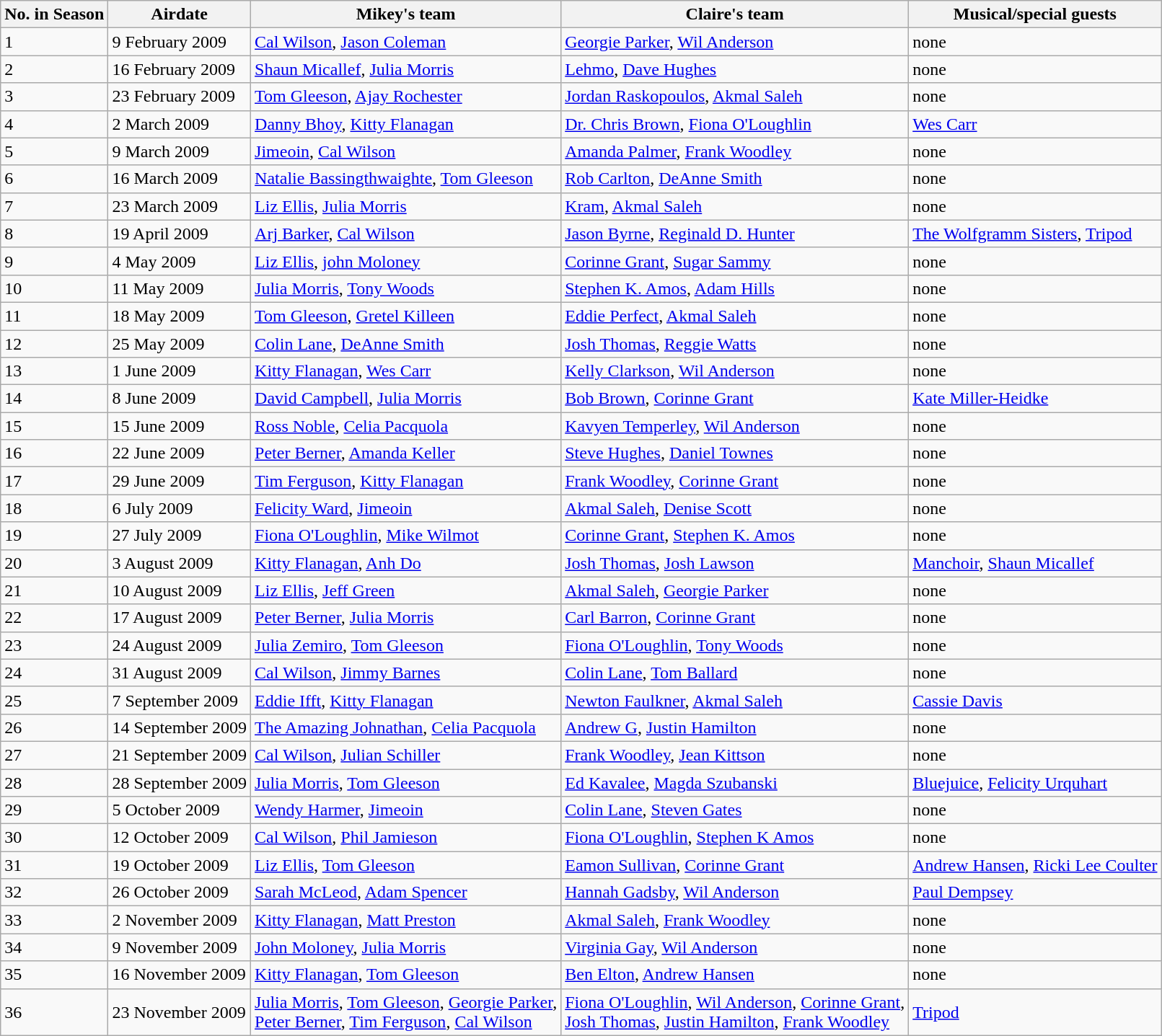<table class="wikitable">
<tr>
<th>No. in Season</th>
<th>Airdate</th>
<th>Mikey's team</th>
<th>Claire's team</th>
<th>Musical/special guests</th>
</tr>
<tr>
<td>1</td>
<td>9 February 2009</td>
<td><a href='#'>Cal Wilson</a>, <a href='#'>Jason Coleman</a></td>
<td><a href='#'>Georgie Parker</a>, <a href='#'>Wil Anderson</a></td>
<td>none</td>
</tr>
<tr>
<td>2</td>
<td>16 February 2009</td>
<td><a href='#'>Shaun Micallef</a>, <a href='#'>Julia Morris</a></td>
<td><a href='#'>Lehmo</a>, <a href='#'>Dave Hughes</a></td>
<td>none</td>
</tr>
<tr>
<td>3</td>
<td>23 February 2009</td>
<td><a href='#'>Tom Gleeson</a>, <a href='#'>Ajay Rochester</a></td>
<td><a href='#'>Jordan Raskopoulos</a>, <a href='#'>Akmal Saleh</a></td>
<td>none</td>
</tr>
<tr>
<td>4</td>
<td>2 March 2009</td>
<td><a href='#'>Danny Bhoy</a>, <a href='#'>Kitty Flanagan</a></td>
<td><a href='#'>Dr. Chris Brown</a>, <a href='#'>Fiona O'Loughlin</a></td>
<td><a href='#'>Wes Carr</a></td>
</tr>
<tr>
<td>5</td>
<td>9 March 2009</td>
<td><a href='#'>Jimeoin</a>, <a href='#'>Cal Wilson</a></td>
<td><a href='#'>Amanda Palmer</a>, <a href='#'>Frank Woodley</a></td>
<td>none</td>
</tr>
<tr>
<td>6</td>
<td>16 March 2009</td>
<td><a href='#'>Natalie Bassingthwaighte</a>, <a href='#'>Tom Gleeson</a></td>
<td><a href='#'>Rob Carlton</a>, <a href='#'>DeAnne Smith</a></td>
<td>none</td>
</tr>
<tr>
<td>7</td>
<td>23 March 2009</td>
<td><a href='#'>Liz Ellis</a>, <a href='#'>Julia Morris</a></td>
<td><a href='#'>Kram</a>, <a href='#'>Akmal Saleh</a></td>
<td>none</td>
</tr>
<tr>
<td>8</td>
<td>19 April 2009</td>
<td><a href='#'>Arj Barker</a>, <a href='#'>Cal Wilson</a></td>
<td><a href='#'>Jason Byrne</a>, <a href='#'>Reginald D. Hunter</a></td>
<td><a href='#'>The Wolfgramm Sisters</a>, <a href='#'>Tripod</a></td>
</tr>
<tr>
<td>9</td>
<td>4 May 2009</td>
<td><a href='#'>Liz Ellis</a>, <a href='#'>john Moloney</a></td>
<td><a href='#'>Corinne Grant</a>, <a href='#'>Sugar Sammy</a></td>
<td>none</td>
</tr>
<tr>
<td>10</td>
<td>11 May 2009</td>
<td><a href='#'>Julia Morris</a>, <a href='#'>Tony Woods</a></td>
<td><a href='#'>Stephen K. Amos</a>, <a href='#'>Adam Hills</a></td>
<td>none</td>
</tr>
<tr>
<td>11</td>
<td>18 May 2009</td>
<td><a href='#'>Tom Gleeson</a>, <a href='#'>Gretel Killeen</a></td>
<td><a href='#'>Eddie Perfect</a>, <a href='#'>Akmal Saleh</a></td>
<td>none</td>
</tr>
<tr>
<td>12</td>
<td>25 May 2009</td>
<td><a href='#'>Colin Lane</a>, <a href='#'>DeAnne Smith</a></td>
<td><a href='#'>Josh Thomas</a>, <a href='#'>Reggie Watts</a></td>
<td>none</td>
</tr>
<tr>
<td>13</td>
<td>1 June 2009</td>
<td><a href='#'>Kitty Flanagan</a>, <a href='#'>Wes Carr</a></td>
<td><a href='#'>Kelly Clarkson</a>, <a href='#'>Wil Anderson</a></td>
<td>none</td>
</tr>
<tr>
<td>14</td>
<td>8 June 2009</td>
<td><a href='#'>David Campbell</a>, <a href='#'>Julia Morris</a></td>
<td><a href='#'>Bob Brown</a>, <a href='#'>Corinne Grant</a></td>
<td><a href='#'>Kate Miller-Heidke</a></td>
</tr>
<tr>
<td>15</td>
<td>15 June 2009</td>
<td><a href='#'>Ross Noble</a>, <a href='#'>Celia Pacquola</a></td>
<td><a href='#'>Kavyen Temperley</a>, <a href='#'>Wil Anderson</a></td>
<td>none</td>
</tr>
<tr>
<td>16</td>
<td>22 June 2009</td>
<td><a href='#'>Peter Berner</a>, <a href='#'>Amanda Keller</a></td>
<td><a href='#'>Steve Hughes</a>, <a href='#'>Daniel Townes</a></td>
<td>none</td>
</tr>
<tr>
<td>17</td>
<td>29 June 2009</td>
<td><a href='#'>Tim Ferguson</a>, <a href='#'>Kitty Flanagan</a></td>
<td><a href='#'>Frank Woodley</a>, <a href='#'>Corinne Grant</a></td>
<td>none</td>
</tr>
<tr>
<td>18</td>
<td>6 July 2009</td>
<td><a href='#'>Felicity Ward</a>, <a href='#'>Jimeoin</a></td>
<td><a href='#'>Akmal Saleh</a>, <a href='#'>Denise Scott</a></td>
<td>none</td>
</tr>
<tr>
<td>19</td>
<td>27 July 2009</td>
<td><a href='#'>Fiona O'Loughlin</a>, <a href='#'>Mike Wilmot</a></td>
<td><a href='#'>Corinne Grant</a>, <a href='#'>Stephen K. Amos</a></td>
<td>none</td>
</tr>
<tr>
<td>20</td>
<td>3 August 2009</td>
<td><a href='#'>Kitty Flanagan</a>, <a href='#'>Anh Do</a></td>
<td><a href='#'>Josh Thomas</a>, <a href='#'>Josh Lawson</a></td>
<td><a href='#'>Manchoir</a>, <a href='#'>Shaun Micallef</a></td>
</tr>
<tr>
<td>21</td>
<td>10 August 2009</td>
<td><a href='#'>Liz Ellis</a>, <a href='#'>Jeff Green</a></td>
<td><a href='#'>Akmal Saleh</a>, <a href='#'>Georgie Parker</a></td>
<td>none</td>
</tr>
<tr>
<td>22</td>
<td>17 August 2009</td>
<td><a href='#'>Peter Berner</a>, <a href='#'>Julia Morris</a></td>
<td><a href='#'>Carl Barron</a>, <a href='#'>Corinne Grant</a></td>
<td>none</td>
</tr>
<tr>
<td>23</td>
<td>24 August 2009</td>
<td><a href='#'>Julia Zemiro</a>, <a href='#'>Tom Gleeson</a></td>
<td><a href='#'>Fiona O'Loughlin</a>, <a href='#'>Tony Woods</a></td>
<td>none</td>
</tr>
<tr>
<td>24</td>
<td>31 August 2009</td>
<td><a href='#'>Cal Wilson</a>, <a href='#'>Jimmy Barnes</a></td>
<td><a href='#'>Colin Lane</a>, <a href='#'>Tom Ballard</a></td>
<td>none</td>
</tr>
<tr>
<td>25</td>
<td>7 September 2009</td>
<td><a href='#'>Eddie Ifft</a>, <a href='#'>Kitty Flanagan</a></td>
<td><a href='#'>Newton Faulkner</a>, <a href='#'>Akmal Saleh</a></td>
<td><a href='#'>Cassie Davis</a></td>
</tr>
<tr>
<td>26</td>
<td>14 September 2009</td>
<td><a href='#'>The Amazing Johnathan</a>, <a href='#'>Celia Pacquola</a></td>
<td><a href='#'>Andrew G</a>, <a href='#'>Justin Hamilton</a></td>
<td>none</td>
</tr>
<tr>
<td>27</td>
<td>21 September 2009</td>
<td><a href='#'>Cal Wilson</a>, <a href='#'>Julian Schiller</a></td>
<td><a href='#'>Frank Woodley</a>, <a href='#'>Jean Kittson</a></td>
<td>none</td>
</tr>
<tr>
<td>28</td>
<td>28 September 2009</td>
<td><a href='#'>Julia Morris</a>, <a href='#'>Tom Gleeson</a></td>
<td><a href='#'>Ed Kavalee</a>, <a href='#'>Magda Szubanski</a></td>
<td><a href='#'>Bluejuice</a>, <a href='#'>Felicity Urquhart</a></td>
</tr>
<tr>
<td>29</td>
<td>5 October 2009</td>
<td><a href='#'>Wendy Harmer</a>, <a href='#'>Jimeoin</a></td>
<td><a href='#'>Colin Lane</a>, <a href='#'>Steven Gates</a></td>
<td>none</td>
</tr>
<tr>
<td>30</td>
<td>12 October 2009</td>
<td><a href='#'>Cal Wilson</a>, <a href='#'>Phil Jamieson</a></td>
<td><a href='#'>Fiona O'Loughlin</a>, <a href='#'>Stephen K Amos</a></td>
<td>none</td>
</tr>
<tr>
<td>31</td>
<td>19 October 2009</td>
<td><a href='#'>Liz Ellis</a>, <a href='#'>Tom Gleeson</a></td>
<td><a href='#'>Eamon Sullivan</a>, <a href='#'>Corinne Grant</a></td>
<td><a href='#'>Andrew Hansen</a>, <a href='#'>Ricki Lee Coulter</a></td>
</tr>
<tr>
<td>32</td>
<td>26 October 2009</td>
<td><a href='#'>Sarah McLeod</a>, <a href='#'>Adam Spencer</a></td>
<td><a href='#'>Hannah Gadsby</a>, <a href='#'>Wil Anderson</a></td>
<td><a href='#'>Paul Dempsey</a></td>
</tr>
<tr>
<td>33</td>
<td>2 November 2009</td>
<td><a href='#'>Kitty Flanagan</a>, <a href='#'>Matt Preston</a></td>
<td><a href='#'>Akmal Saleh</a>, <a href='#'>Frank Woodley</a></td>
<td>none</td>
</tr>
<tr>
<td>34</td>
<td>9 November 2009</td>
<td><a href='#'>John Moloney</a>, <a href='#'>Julia Morris</a></td>
<td><a href='#'>Virginia Gay</a>, <a href='#'>Wil Anderson</a></td>
<td>none</td>
</tr>
<tr>
<td>35</td>
<td>16 November 2009</td>
<td><a href='#'>Kitty Flanagan</a>, <a href='#'>Tom Gleeson</a></td>
<td><a href='#'>Ben Elton</a>, <a href='#'>Andrew Hansen</a></td>
<td>none</td>
</tr>
<tr>
<td>36</td>
<td>23 November 2009</td>
<td><a href='#'>Julia Morris</a>, <a href='#'>Tom Gleeson</a>, <a href='#'>Georgie Parker</a>,<br><a href='#'>Peter Berner</a>, <a href='#'>Tim Ferguson</a>, <a href='#'>Cal Wilson</a></td>
<td><a href='#'>Fiona O'Loughlin</a>, <a href='#'>Wil Anderson</a>, <a href='#'>Corinne Grant</a>,<br><a href='#'>Josh Thomas</a>, <a href='#'>Justin Hamilton</a>, <a href='#'>Frank Woodley</a></td>
<td><a href='#'>Tripod</a></td>
</tr>
</table>
